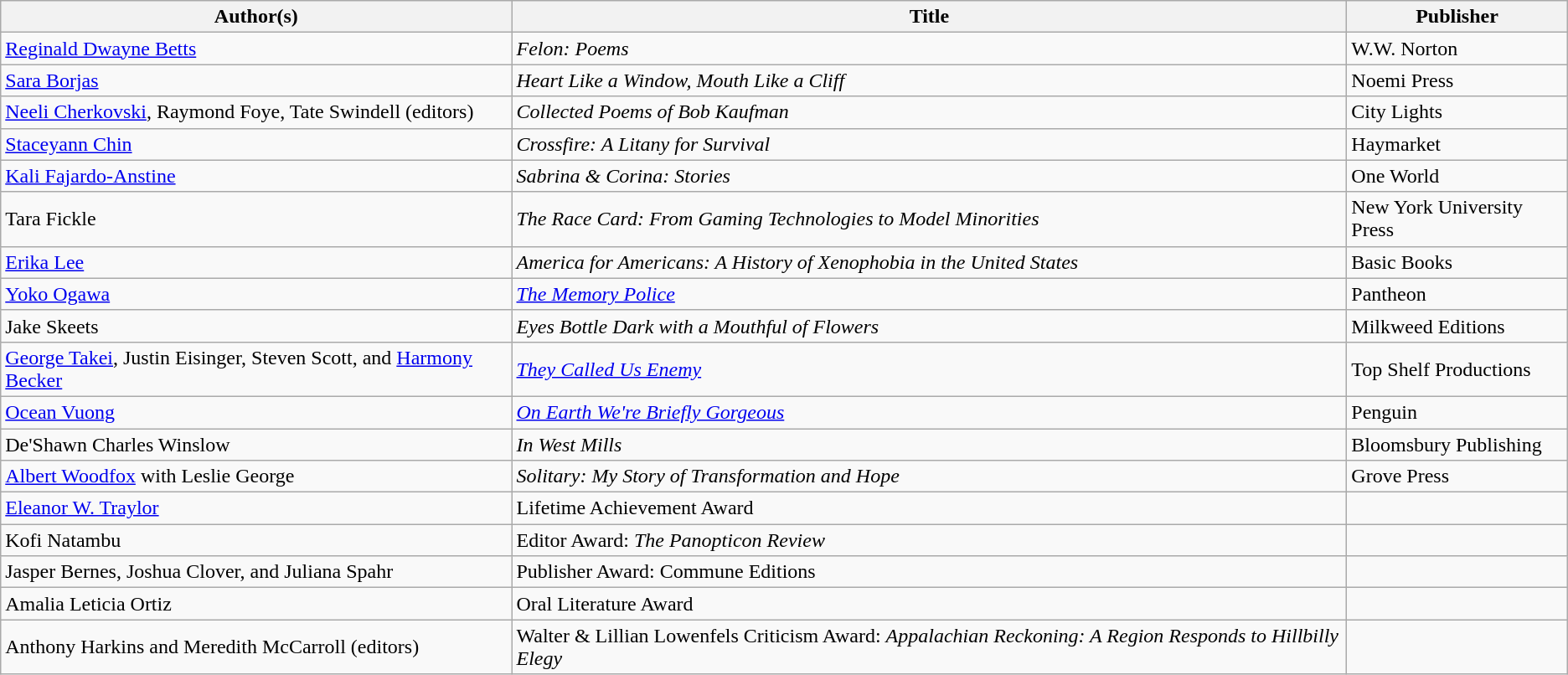<table class="wikitable">
<tr>
<th>Author(s)</th>
<th>Title</th>
<th>Publisher</th>
</tr>
<tr>
<td><a href='#'>Reginald Dwayne Betts</a></td>
<td><em>Felon: Poems</em></td>
<td>W.W. Norton</td>
</tr>
<tr>
<td><a href='#'>Sara Borjas</a></td>
<td><em>Heart Like a Window, Mouth Like a Cliff</em></td>
<td>Noemi Press</td>
</tr>
<tr>
<td><a href='#'>Neeli Cherkovski</a>, Raymond Foye, Tate Swindell (editors)</td>
<td><em>Collected Poems of Bob Kaufman</em></td>
<td>City Lights</td>
</tr>
<tr>
<td><a href='#'>Staceyann Chin</a></td>
<td><em>Crossfire: A Litany for Survival</em></td>
<td>Haymarket</td>
</tr>
<tr>
<td><a href='#'>Kali Fajardo-Anstine</a></td>
<td><em>Sabrina & Corina: Stories</em></td>
<td>One World</td>
</tr>
<tr>
<td>Tara Fickle</td>
<td><em>The Race Card: From Gaming Technologies to Model Minorities</em></td>
<td>New York University Press</td>
</tr>
<tr>
<td><a href='#'>Erika Lee</a></td>
<td><em>America for Americans: A History of Xenophobia in the United States</em></td>
<td>Basic Books</td>
</tr>
<tr>
<td><a href='#'>Yoko Ogawa</a></td>
<td><em><a href='#'>The Memory Police</a></em></td>
<td>Pantheon</td>
</tr>
<tr>
<td>Jake Skeets</td>
<td><em>Eyes Bottle Dark with a Mouthful of Flowers</em></td>
<td>Milkweed Editions</td>
</tr>
<tr>
<td><a href='#'>George Takei</a>, Justin Eisinger, Steven Scott, and <a href='#'>Harmony Becker</a></td>
<td><em><a href='#'>They Called Us Enemy</a></em></td>
<td>Top Shelf Productions</td>
</tr>
<tr>
<td><a href='#'>Ocean Vuong</a></td>
<td><em><a href='#'>On Earth We're Briefly Gorgeous</a></em></td>
<td>Penguin</td>
</tr>
<tr>
<td>De'Shawn Charles Winslow</td>
<td><em>In West Mills</em></td>
<td>Bloomsbury Publishing</td>
</tr>
<tr>
<td><a href='#'>Albert Woodfox</a> with Leslie George</td>
<td><em>Solitary: My Story of Transformation and Hope</em></td>
<td>Grove Press</td>
</tr>
<tr>
<td><a href='#'>Eleanor W. Traylor</a></td>
<td>Lifetime Achievement Award</td>
<td></td>
</tr>
<tr>
<td>Kofi Natambu</td>
<td>Editor Award: <em>The Panopticon Review</em></td>
<td></td>
</tr>
<tr>
<td>Jasper Bernes, Joshua Clover, and Juliana Spahr</td>
<td>Publisher Award: Commune Editions</td>
<td></td>
</tr>
<tr>
<td>Amalia Leticia Ortiz</td>
<td>Oral Literature Award</td>
<td></td>
</tr>
<tr>
<td>Anthony Harkins and Meredith McCarroll (editors)</td>
<td>Walter & Lillian Lowenfels Criticism Award: <em>Appalachian Reckoning: A Region Responds to Hillbilly Elegy</em></td>
<td></td>
</tr>
</table>
